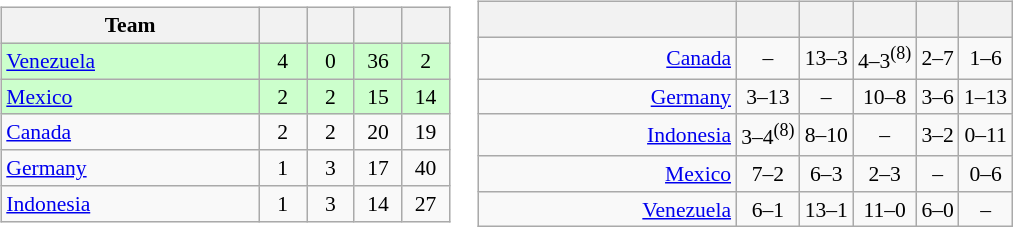<table>
<tr>
<td><br><table class="wikitable" style="text-align: center; font-size: 90%;">
<tr>
<th width=165>Team</th>
<th width=25></th>
<th width=25></th>
<th width=25></th>
<th width=25></th>
</tr>
<tr bgcolor="#ccffcc">
<td align="left"> <a href='#'>Venezuela</a></td>
<td>4</td>
<td>0</td>
<td>36</td>
<td>2</td>
</tr>
<tr bgcolor="#ccffcc">
<td align="left"> <a href='#'>Mexico</a></td>
<td>2</td>
<td>2</td>
<td>15</td>
<td>14</td>
</tr>
<tr>
<td align="left"> <a href='#'>Canada</a></td>
<td>2</td>
<td>2</td>
<td>20</td>
<td>19</td>
</tr>
<tr>
<td align="left"> <a href='#'>Germany</a></td>
<td>1</td>
<td>3</td>
<td>17</td>
<td>40</td>
</tr>
<tr>
<td align="left"> <a href='#'>Indonesia</a></td>
<td>1</td>
<td>3</td>
<td>14</td>
<td>27</td>
</tr>
</table>
</td>
<td><br><table class="wikitable" style="text-align:center; font-size:90%;">
<tr>
<th width=165> </th>
<th></th>
<th></th>
<th></th>
<th></th>
<th></th>
</tr>
<tr>
<td style="text-align:right;"><a href='#'>Canada</a> </td>
<td>–</td>
<td>13–3</td>
<td>4–3<sup>(8)</sup></td>
<td>2–7</td>
<td>1–6</td>
</tr>
<tr>
<td style="text-align:right;"><a href='#'>Germany</a> </td>
<td>3–13</td>
<td>–</td>
<td>10–8</td>
<td>3–6</td>
<td>1–13</td>
</tr>
<tr>
<td style="text-align:right;"><a href='#'>Indonesia</a> </td>
<td>3–4<sup>(8)</sup></td>
<td>8–10</td>
<td>–</td>
<td>3–2</td>
<td>0–11</td>
</tr>
<tr>
<td style="text-align:right;"><a href='#'>Mexico</a> </td>
<td>7–2</td>
<td>6–3</td>
<td>2–3</td>
<td>–</td>
<td>0–6</td>
</tr>
<tr>
<td style="text-align:right;"><a href='#'>Venezuela</a> </td>
<td>6–1</td>
<td>13–1</td>
<td>11–0</td>
<td>6–0</td>
<td>–</td>
</tr>
</table>
</td>
</tr>
</table>
